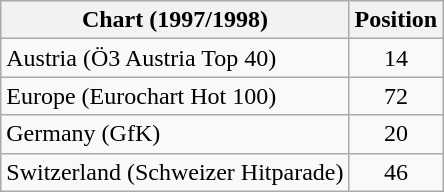<table class="wikitable sortable">
<tr>
<th>Chart (1997/1998)</th>
<th>Position</th>
</tr>
<tr>
<td>Austria (Ö3 Austria Top 40)</td>
<td align="center">14</td>
</tr>
<tr>
<td>Europe (Eurochart Hot 100)</td>
<td align="center">72</td>
</tr>
<tr>
<td>Germany (GfK)</td>
<td align="center">20</td>
</tr>
<tr>
<td>Switzerland (Schweizer Hitparade)</td>
<td align="center">46</td>
</tr>
</table>
